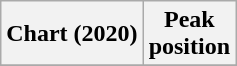<table class="wikitable sortable plainrowheaders" style="text-align:center;">
<tr>
<th>Chart (2020)</th>
<th>Peak<br>position</th>
</tr>
<tr>
</tr>
</table>
